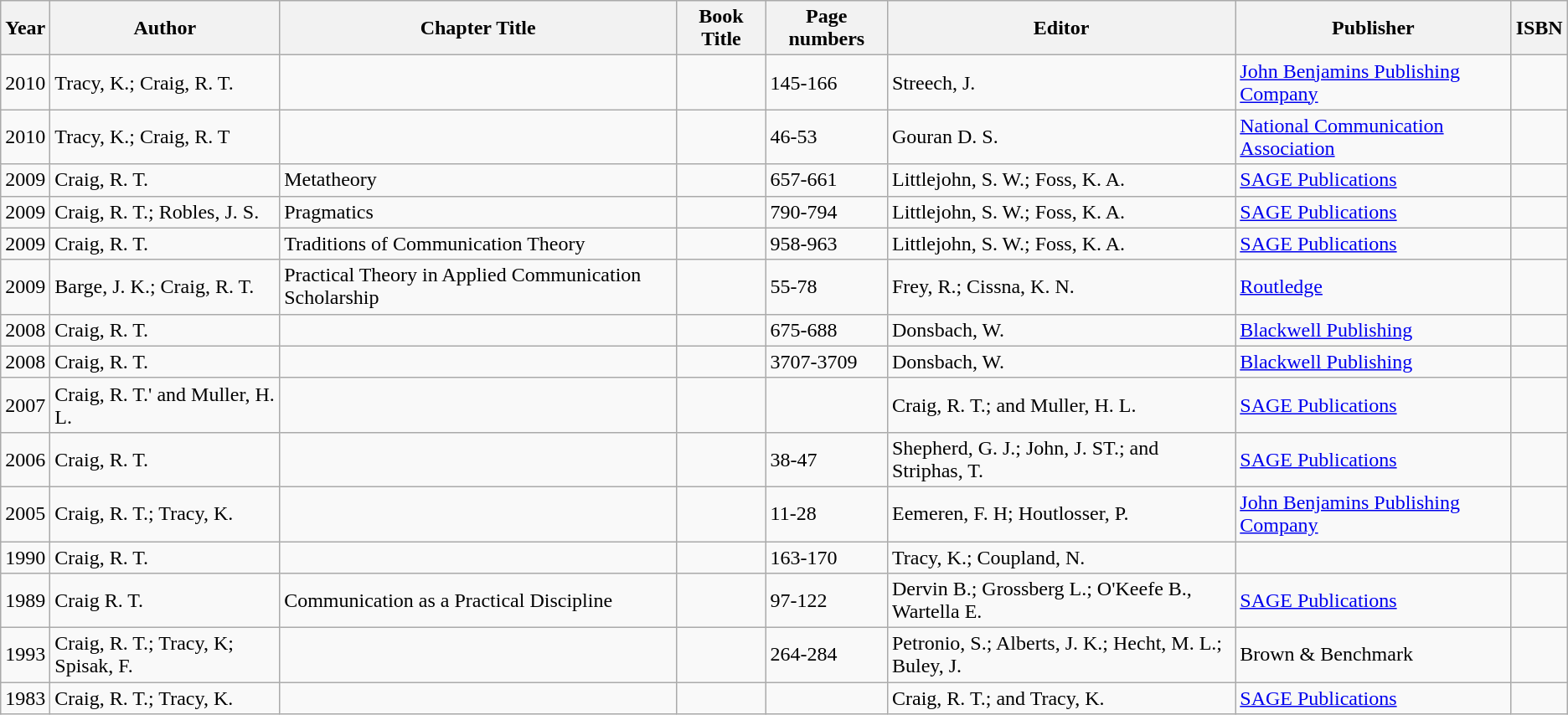<table class="sortable wikitable">
<tr>
<th>Year</th>
<th>Author</th>
<th>Chapter Title</th>
<th>Book Title</th>
<th>Page numbers</th>
<th>Editor</th>
<th>Publisher</th>
<th>ISBN</th>
</tr>
<tr>
<td>2010</td>
<td>Tracy, K.; Craig, R. T.</td>
<td></td>
<td></td>
<td>145-166</td>
<td>Streech, J.</td>
<td><a href='#'>John Benjamins Publishing Company</a></td>
<td></td>
</tr>
<tr>
<td>2010</td>
<td>Tracy, K.; Craig,  R. T</td>
<td></td>
<td></td>
<td>46-53</td>
<td>Gouran D. S.</td>
<td><a href='#'>National Communication Association</a></td>
<td></td>
</tr>
<tr>
<td>2009</td>
<td>Craig, R. T.</td>
<td>Metatheory</td>
<td></td>
<td>657-661</td>
<td>Littlejohn, S. W.; Foss, K. A.</td>
<td><a href='#'>SAGE Publications</a></td>
<td></td>
</tr>
<tr>
<td>2009</td>
<td>Craig, R. T.; Robles, J. S.</td>
<td>Pragmatics</td>
<td></td>
<td>790-794</td>
<td>Littlejohn, S. W.; Foss, K. A.</td>
<td><a href='#'>SAGE Publications</a></td>
<td></td>
</tr>
<tr>
<td>2009</td>
<td>Craig, R. T.</td>
<td>Traditions of Communication Theory</td>
<td></td>
<td>958-963</td>
<td>Littlejohn, S. W.; Foss, K. A.</td>
<td><a href='#'>SAGE Publications</a></td>
<td></td>
</tr>
<tr>
<td>2009</td>
<td>Barge, J. K.; Craig, R. T.</td>
<td>Practical Theory in Applied Communication Scholarship</td>
<td></td>
<td>55-78</td>
<td>Frey, R.; Cissna, K. N.</td>
<td><a href='#'>Routledge</a></td>
<td></td>
</tr>
<tr>
<td>2008</td>
<td>Craig, R. T.</td>
<td></td>
<td></td>
<td>675-688</td>
<td>Donsbach, W.</td>
<td><a href='#'>Blackwell Publishing</a></td>
<td></td>
</tr>
<tr>
<td>2008</td>
<td>Craig, R. T.</td>
<td></td>
<td></td>
<td>3707-3709</td>
<td>Donsbach, W.</td>
<td><a href='#'>Blackwell Publishing</a></td>
<td></td>
</tr>
<tr>
<td>2007</td>
<td>Craig, R. T.' and Muller, H. L.</td>
<td></td>
<td></td>
<td></td>
<td>Craig, R. T.; and Muller, H. L.</td>
<td><a href='#'>SAGE Publications</a></td>
<td></td>
</tr>
<tr>
<td>2006</td>
<td>Craig, R. T.</td>
<td></td>
<td></td>
<td>38-47</td>
<td>Shepherd, G. J.; John, J. ST.; and Striphas, T.</td>
<td><a href='#'>SAGE Publications</a></td>
<td></td>
</tr>
<tr>
<td>2005</td>
<td>Craig, R. T.; Tracy, K.</td>
<td></td>
<td></td>
<td>11-28</td>
<td>Eemeren, F. H; Houtlosser, P.</td>
<td><a href='#'>John Benjamins Publishing Company</a></td>
<td></td>
</tr>
<tr>
<td>1990</td>
<td>Craig, R. T.</td>
<td></td>
<td></td>
<td>163-170</td>
<td>Tracy, K.; Coupland, N.</td>
<td></td>
<td></td>
</tr>
<tr>
<td>1989</td>
<td>Craig R. T.</td>
<td>Communication as a Practical Discipline</td>
<td></td>
<td>97-122</td>
<td>Dervin B.; Grossberg L.; O'Keefe B., Wartella E.</td>
<td><a href='#'>SAGE Publications</a></td>
<td></td>
</tr>
<tr>
<td>1993</td>
<td>Craig, R. T.; Tracy, K; Spisak, F.</td>
<td></td>
<td></td>
<td>264-284</td>
<td>Petronio, S.; Alberts, J. K.; Hecht, M. L.; Buley, J.</td>
<td>Brown & Benchmark</td>
<td></td>
</tr>
<tr>
<td>1983</td>
<td>Craig, R. T.; Tracy, K.</td>
<td></td>
<td></td>
<td></td>
<td>Craig, R. T.; and Tracy, K.</td>
<td><a href='#'>SAGE Publications</a></td>
<td></td>
</tr>
</table>
